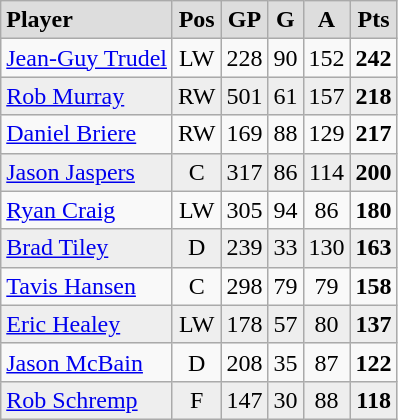<table class="wikitable">
<tr style="text-align:center; font-weight:bold; background:#ddd;">
<td style="text-align:left;">Player</td>
<td>Pos</td>
<td>GP</td>
<td>G</td>
<td>A</td>
<td>Pts</td>
</tr>
<tr style="text-align:center;">
<td style="text-align:left;"><a href='#'>Jean-Guy Trudel</a></td>
<td>LW</td>
<td>228</td>
<td>90</td>
<td>152</td>
<td><strong>242</strong></td>
</tr>
<tr style="text-align:center; background:#eee;">
<td style="text-align:left;"><a href='#'>Rob Murray</a></td>
<td>RW</td>
<td>501</td>
<td>61</td>
<td>157</td>
<td><strong>218</strong></td>
</tr>
<tr style="text-align:center;">
<td style="text-align:left;"><a href='#'>Daniel Briere</a></td>
<td>RW</td>
<td>169</td>
<td>88</td>
<td>129</td>
<td><strong>217</strong></td>
</tr>
<tr style="text-align:center; background:#eee;">
<td style="text-align:left;"><a href='#'>Jason Jaspers</a></td>
<td>C</td>
<td>317</td>
<td>86</td>
<td>114</td>
<td><strong>200</strong></td>
</tr>
<tr style="text-align:center;">
<td style="text-align:left;"><a href='#'>Ryan Craig</a></td>
<td>LW</td>
<td>305</td>
<td>94</td>
<td>86</td>
<td><strong>180</strong></td>
</tr>
<tr style="text-align:center; background:#eee;">
<td style="text-align:left;"><a href='#'>Brad Tiley</a></td>
<td>D</td>
<td>239</td>
<td>33</td>
<td>130</td>
<td><strong>163</strong></td>
</tr>
<tr style="text-align:center;">
<td style="text-align:left;"><a href='#'>Tavis Hansen</a></td>
<td>C</td>
<td>298</td>
<td>79</td>
<td>79</td>
<td><strong>158</strong></td>
</tr>
<tr style="text-align:center; background:#eee;">
<td style="text-align:left;"><a href='#'>Eric Healey</a></td>
<td>LW</td>
<td>178</td>
<td>57</td>
<td>80</td>
<td><strong>137</strong></td>
</tr>
<tr style="text-align:center;">
<td style="text-align:left;"><a href='#'>Jason McBain</a></td>
<td>D</td>
<td>208</td>
<td>35</td>
<td>87</td>
<td><strong>122</strong></td>
</tr>
<tr style="text-align:center; background:#eee;">
<td style="text-align:left;"><a href='#'>Rob Schremp</a></td>
<td>F</td>
<td>147</td>
<td>30</td>
<td>88</td>
<td><strong>118</strong></td>
</tr>
</table>
